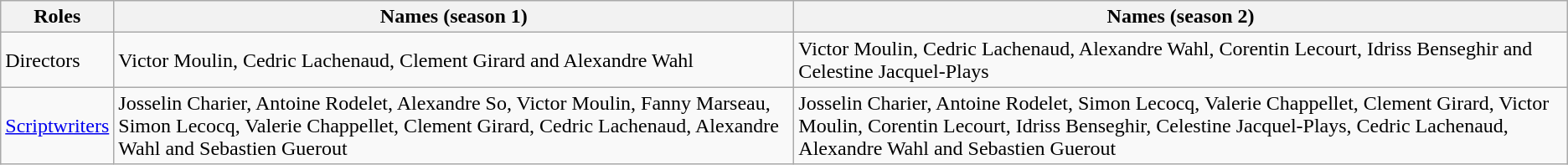<table class="wikitable sortable">
<tr>
<th>Roles</th>
<th>Names (season 1)</th>
<th>Names (season 2)</th>
</tr>
<tr>
<td>Directors</td>
<td>Victor Moulin, Cedric Lachenaud, Clement Girard and Alexandre Wahl</td>
<td>Victor Moulin, Cedric Lachenaud, Alexandre Wahl, Corentin Lecourt, Idriss Benseghir and Celestine Jacquel-Plays</td>
</tr>
<tr>
<td><a href='#'>Scriptwriters</a></td>
<td>Josselin Charier, Antoine Rodelet, Alexandre So, Victor Moulin, Fanny Marseau, Simon Lecocq, Valerie Chappellet, Clement Girard, Cedric Lachenaud, Alexandre Wahl and Sebastien Guerout</td>
<td>Josselin Charier, Antoine Rodelet, Simon Lecocq, Valerie Chappellet, Clement Girard, Victor Moulin, Corentin Lecourt, Idriss Benseghir, Celestine Jacquel-Plays, Cedric Lachenaud, Alexandre Wahl and Sebastien Guerout</td>
</tr>
</table>
